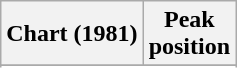<table class="wikitable sortable plainrowheaders" style="text-align:center">
<tr>
<th scope="col">Chart (1981)</th>
<th scope="col">Peak<br>position</th>
</tr>
<tr>
</tr>
<tr>
</tr>
</table>
